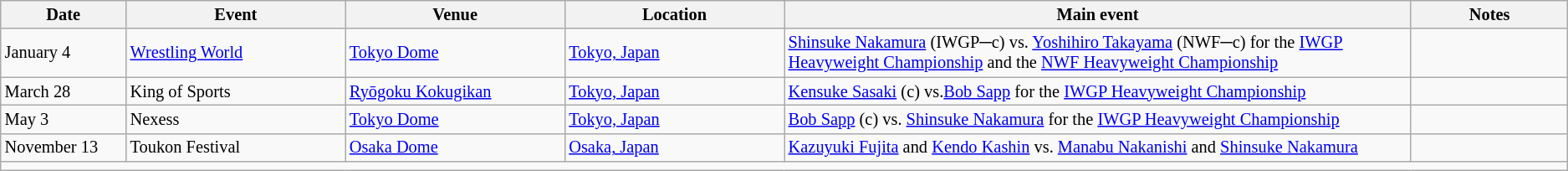<table class="sortable wikitable succession-box" style="font-size:85%;">
<tr>
<th width=8%>Date</th>
<th width=14%>Event</th>
<th width=14%>Venue</th>
<th width=14%>Location</th>
<th width=40%>Main event</th>
<th width=14%>Notes</th>
</tr>
<tr>
<td>January 4</td>
<td><a href='#'>Wrestling World</a></td>
<td><a href='#'>Tokyo Dome</a></td>
<td><a href='#'>Tokyo, Japan</a></td>
<td><a href='#'>Shinsuke Nakamura</a> (IWGP─c) vs. <a href='#'>Yoshihiro Takayama</a> (NWF─c) for the <a href='#'>IWGP Heavyweight Championship</a> and the <a href='#'>NWF Heavyweight Championship</a></td>
<td></td>
</tr>
<tr>
<td>March 28</td>
<td>King of Sports</td>
<td><a href='#'>Ryōgoku Kokugikan</a></td>
<td><a href='#'>Tokyo, Japan</a></td>
<td><a href='#'>Kensuke Sasaki</a> (c) vs.<a href='#'>Bob Sapp</a> for the <a href='#'>IWGP Heavyweight Championship</a></td>
<td></td>
</tr>
<tr>
<td>May 3</td>
<td>Nexess</td>
<td><a href='#'>Tokyo Dome</a></td>
<td><a href='#'>Tokyo, Japan</a></td>
<td><a href='#'>Bob Sapp</a> (c) vs. <a href='#'>Shinsuke Nakamura</a> for the <a href='#'>IWGP Heavyweight Championship</a></td>
<td></td>
</tr>
<tr>
<td>November 13</td>
<td>Toukon Festival</td>
<td><a href='#'>Osaka Dome</a></td>
<td><a href='#'>Osaka, Japan</a></td>
<td><a href='#'>Kazuyuki Fujita</a> and <a href='#'>Kendo Kashin</a> vs. <a href='#'>Manabu Nakanishi</a> and <a href='#'>Shinsuke Nakamura</a></td>
<td></td>
</tr>
<tr>
<td colspan=6></td>
</tr>
</table>
